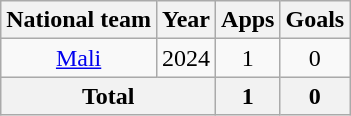<table class="wikitable" style="text-align:center">
<tr>
<th>National team</th>
<th>Year</th>
<th>Apps</th>
<th>Goals</th>
</tr>
<tr>
<td rowspan="1"><a href='#'>Mali</a></td>
<td>2024</td>
<td>1</td>
<td>0</td>
</tr>
<tr>
<th colspan="2">Total</th>
<th>1</th>
<th>0</th>
</tr>
</table>
